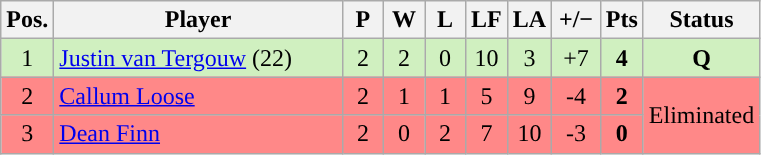<table class="wikitable" style="text-align:center; margin: 1em auto 1em auto, align:left">
<tr>
<th width=20>Pos.</th>
<th width=185>Player</th>
<th width=20>P</th>
<th width=20>W</th>
<th width=20>L</th>
<th width=20>LF</th>
<th width=20>LA</th>
<th width=25>+/−</th>
<th width=20>Pts</th>
<th width=70>Status</th>
</tr>
<tr style="background:#D0F0C0;">
<td>1</td>
<td align=left> <a href='#'>Justin van Tergouw</a> (22)</td>
<td>2</td>
<td>2</td>
<td>0</td>
<td>10</td>
<td>3</td>
<td>+7</td>
<td><strong>4</strong></td>
<td rowspan=1><strong>Q</strong></td>
</tr>
<tr style="background:#FF8888;">
<td>2</td>
<td align=left> <a href='#'>Callum Loose</a></td>
<td>2</td>
<td>1</td>
<td>1</td>
<td>5</td>
<td>9</td>
<td>-4</td>
<td><strong>2</strong></td>
<td rowspan=2>Eliminated</td>
</tr>
<tr style="background:#FF8888;">
<td>3</td>
<td align=left> <a href='#'>Dean Finn</a></td>
<td>2</td>
<td>0</td>
<td>2</td>
<td>7</td>
<td>10</td>
<td>-3</td>
<td><strong>0</strong></td>
</tr>
</table>
